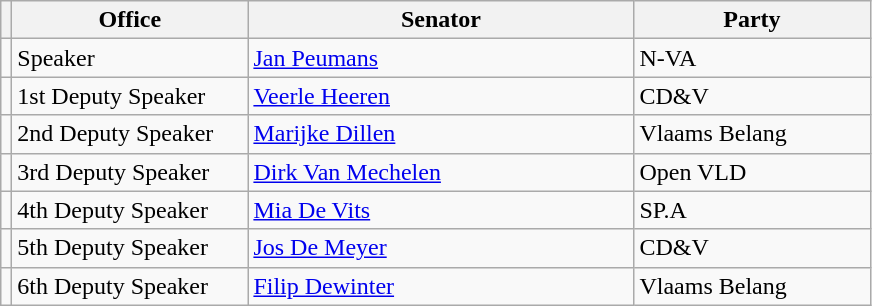<table class="sortable wikitable">
<tr>
<th></th>
<th width="150">Office</th>
<th width="250">Senator</th>
<th width="150">Party</th>
</tr>
<tr>
<td></td>
<td>Speaker</td>
<td><a href='#'>Jan Peumans</a></td>
<td>N-VA</td>
</tr>
<tr>
<td></td>
<td>1st Deputy Speaker</td>
<td><a href='#'>Veerle Heeren</a></td>
<td>CD&V</td>
</tr>
<tr>
<td></td>
<td>2nd Deputy Speaker</td>
<td><a href='#'>Marijke Dillen</a></td>
<td>Vlaams Belang</td>
</tr>
<tr>
<td></td>
<td>3rd Deputy Speaker</td>
<td><a href='#'>Dirk Van Mechelen</a></td>
<td>Open VLD</td>
</tr>
<tr>
<td></td>
<td>4th Deputy Speaker</td>
<td><a href='#'>Mia De Vits</a></td>
<td>SP.A</td>
</tr>
<tr>
<td></td>
<td>5th Deputy Speaker</td>
<td><a href='#'>Jos De Meyer</a></td>
<td>CD&V</td>
</tr>
<tr>
<td></td>
<td>6th Deputy Speaker</td>
<td><a href='#'>Filip Dewinter</a></td>
<td>Vlaams Belang</td>
</tr>
</table>
